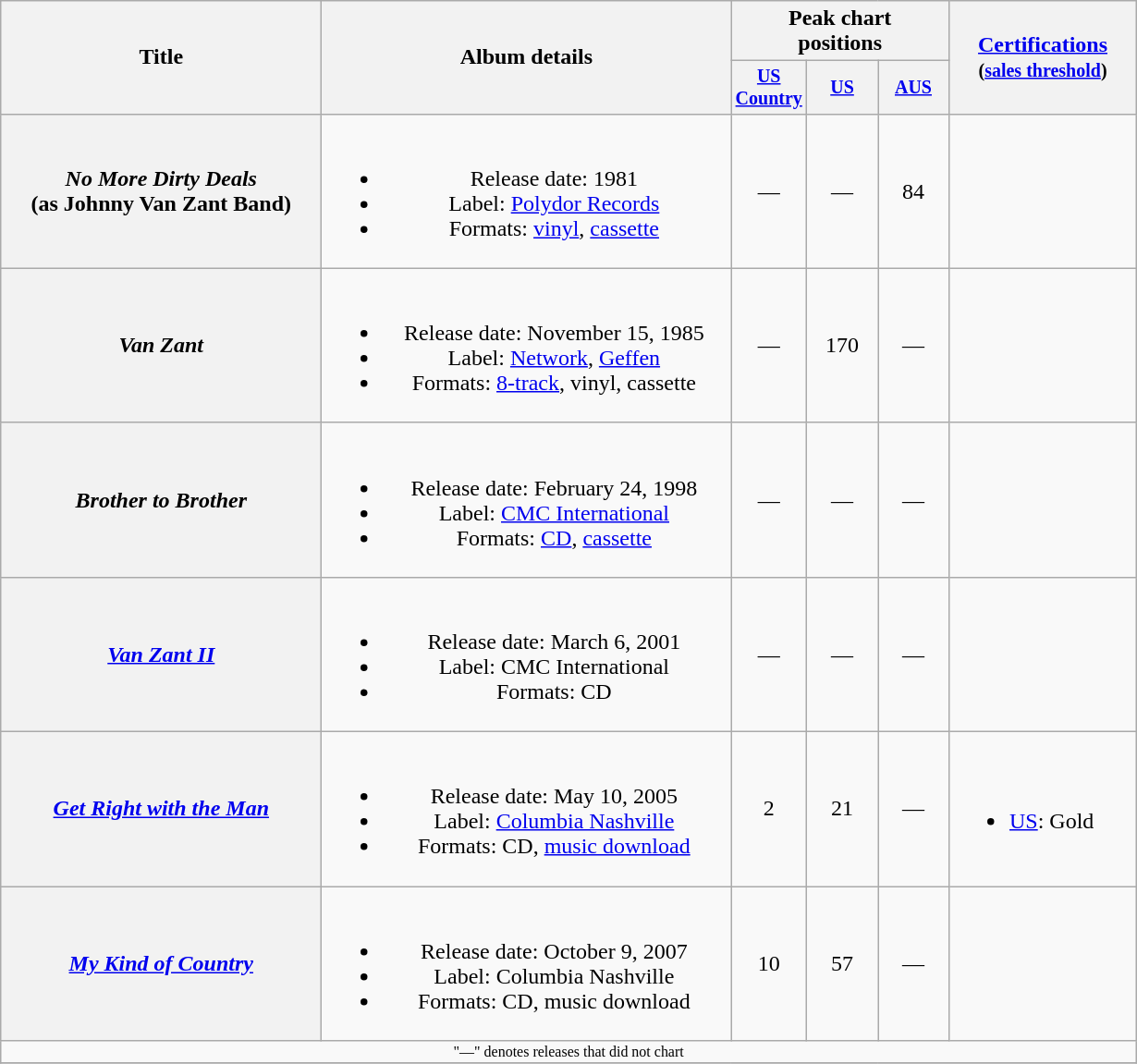<table class="wikitable plainrowheaders" style="text-align:center;">
<tr>
<th rowspan="2" style="width:14em;">Title</th>
<th rowspan="2" style="width:18em;">Album details</th>
<th colspan="3">Peak chart<br>positions</th>
<th rowspan="2" style="width:8em;"><a href='#'>Certifications</a><br><small>(<a href='#'>sales threshold</a>)</small></th>
</tr>
<tr style="font-size:smaller;">
<th width="45"><a href='#'>US Country</a><br></th>
<th width="45"><a href='#'>US</a><br></th>
<th width="45"><a href='#'>AUS</a><br></th>
</tr>
<tr>
<th scope="row"><em>No More Dirty Deals</em> <br> (as Johnny Van Zant Band)</th>
<td><br><ul><li>Release date: 1981</li><li>Label: <a href='#'>Polydor Records</a></li><li>Formats: <a href='#'>vinyl</a>, <a href='#'>cassette</a></li></ul></td>
<td>—</td>
<td>—</td>
<td>84</td>
<td></td>
</tr>
<tr>
<th scope="row"><em>Van Zant</em></th>
<td><br><ul><li>Release date: November 15, 1985</li><li>Label: <a href='#'>Network</a>, <a href='#'>Geffen</a></li><li>Formats: <a href='#'>8-track</a>, vinyl, cassette</li></ul></td>
<td>—</td>
<td>170</td>
<td>—</td>
<td></td>
</tr>
<tr>
<th scope="row"><em>Brother to Brother</em></th>
<td><br><ul><li>Release date: February 24, 1998</li><li>Label: <a href='#'>CMC International</a></li><li>Formats: <a href='#'>CD</a>, <a href='#'>cassette</a></li></ul></td>
<td>—</td>
<td>—</td>
<td>—</td>
<td></td>
</tr>
<tr>
<th scope="row"><em><a href='#'>Van Zant II</a></em></th>
<td><br><ul><li>Release date: March 6, 2001</li><li>Label: CMC International</li><li>Formats: CD</li></ul></td>
<td>—</td>
<td>—</td>
<td>—</td>
<td></td>
</tr>
<tr>
<th scope="row"><em><a href='#'>Get Right with the Man</a></em></th>
<td><br><ul><li>Release date: May 10, 2005</li><li>Label: <a href='#'>Columbia Nashville</a></li><li>Formats: CD, <a href='#'>music download</a></li></ul></td>
<td>2</td>
<td>21</td>
<td>—</td>
<td align="left"><br><ul><li><a href='#'>US</a>: Gold</li></ul></td>
</tr>
<tr>
<th scope="row"><em><a href='#'>My Kind of Country</a></em></th>
<td><br><ul><li>Release date: October 9, 2007</li><li>Label: Columbia Nashville</li><li>Formats: CD, music download</li></ul></td>
<td>10</td>
<td>57</td>
<td>—</td>
<td></td>
</tr>
<tr>
<td colspan="6" style="font-size:8pt">"—" denotes releases that did not chart</td>
</tr>
<tr>
</tr>
</table>
